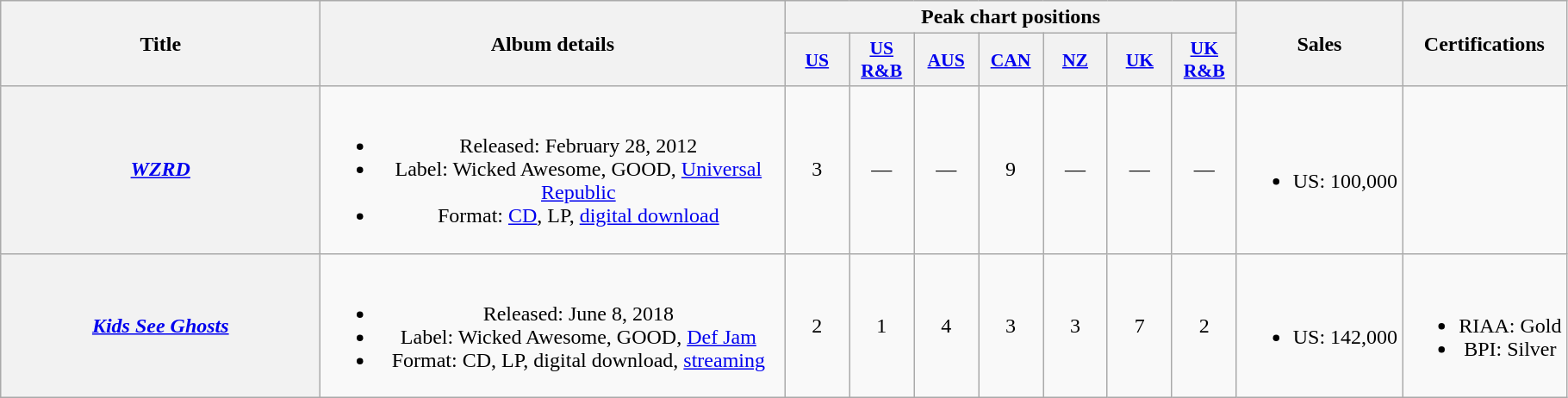<table class="wikitable plainrowheaders" style="text-align:center;">
<tr>
<th scope="col" rowspan="2" style="width:15em;">Title</th>
<th scope="col" rowspan="2" style="width:22em;">Album details</th>
<th scope="col" colspan="7">Peak chart positions</th>
<th scope="col" rowspan="2">Sales</th>
<th scope="col" rowspan="2">Certifications</th>
</tr>
<tr>
<th scope="col" style="width:3em;font-size:90%;"><a href='#'>US</a><br></th>
<th scope="col" style="width:3em;font-size:90%;"><a href='#'>US <br>R&B</a></th>
<th scope="col" style="width:3em;font-size:90%;"><a href='#'>AUS</a><br></th>
<th scope="col" style="width:3em;font-size:90%;"><a href='#'>CAN</a></th>
<th scope="col" style="width:3em;font-size:90%;"><a href='#'>NZ</a><br></th>
<th scope="col" style="width:3em;font-size:90%;"><a href='#'>UK</a><br></th>
<th scope="col" style="width:3em;font-size:90%;"><a href='#'>UK <br>R&B</a><br></th>
</tr>
<tr>
<th scope="row"><em><a href='#'>WZRD</a></em><br></th>
<td><br><ul><li>Released: February 28, 2012</li><li>Label: Wicked Awesome, GOOD, <a href='#'>Universal Republic</a></li><li>Format: <a href='#'>CD</a>, LP, <a href='#'>digital download</a></li></ul></td>
<td>3</td>
<td>—</td>
<td>—</td>
<td>9</td>
<td>—</td>
<td>—</td>
<td>—</td>
<td><br><ul><li>US: 100,000</li></ul></td>
<td></td>
</tr>
<tr>
<th scope="row"><em><a href='#'>Kids See Ghosts</a></em><br></th>
<td><br><ul><li>Released: June 8, 2018</li><li>Label: Wicked Awesome, GOOD, <a href='#'>Def Jam</a></li><li>Format: CD, LP, digital download, <a href='#'>streaming</a></li></ul></td>
<td>2</td>
<td>1</td>
<td>4</td>
<td>3</td>
<td>3</td>
<td>7</td>
<td>2</td>
<td><br><ul><li>US: 142,000</li></ul></td>
<td><br><ul><li>RIAA: Gold</li><li>BPI: Silver</li></ul></td>
</tr>
</table>
